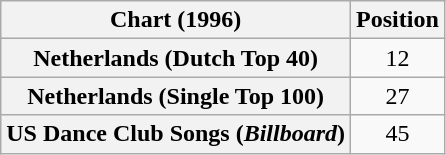<table class="wikitable sortable plainrowheaders" style="text-align:center">
<tr>
<th scope="col">Chart (1996)</th>
<th scope="col">Position</th>
</tr>
<tr>
<th scope="row">Netherlands (Dutch Top 40)</th>
<td>12</td>
</tr>
<tr>
<th scope="row">Netherlands (Single Top 100)</th>
<td>27</td>
</tr>
<tr>
<th scope="row">US Dance Club Songs (<em>Billboard</em>)</th>
<td>45</td>
</tr>
</table>
